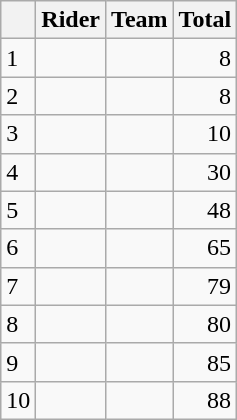<table class="wikitable">
<tr>
<th></th>
<th>Rider</th>
<th>Team</th>
<th>Total</th>
</tr>
<tr>
<td>1</td>
<td>  </td>
<td></td>
<td align=right>8</td>
</tr>
<tr>
<td>2</td>
<td></td>
<td></td>
<td align=right>8</td>
</tr>
<tr>
<td>3</td>
<td> </td>
<td></td>
<td align=right>10</td>
</tr>
<tr>
<td>4</td>
<td></td>
<td></td>
<td align=right>30</td>
</tr>
<tr>
<td>5</td>
<td></td>
<td></td>
<td align=right>48</td>
</tr>
<tr>
<td>6</td>
<td></td>
<td></td>
<td align=right>65</td>
</tr>
<tr>
<td>7</td>
<td></td>
<td></td>
<td align=right>79</td>
</tr>
<tr>
<td>8</td>
<td></td>
<td></td>
<td align=right>80</td>
</tr>
<tr>
<td>9</td>
<td></td>
<td></td>
<td align=right>85</td>
</tr>
<tr>
<td>10</td>
<td></td>
<td></td>
<td align=right>88</td>
</tr>
</table>
